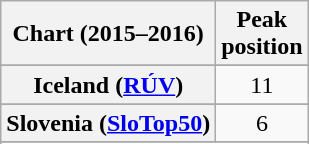<table class="wikitable sortable plainrowheaders" style="text-align:center">
<tr>
<th>Chart (2015–2016)</th>
<th>Peak<br>position</th>
</tr>
<tr>
</tr>
<tr>
</tr>
<tr>
</tr>
<tr>
</tr>
<tr>
</tr>
<tr>
</tr>
<tr>
</tr>
<tr>
</tr>
<tr>
</tr>
<tr>
</tr>
<tr>
</tr>
<tr>
</tr>
<tr>
</tr>
<tr>
<th scope="row">Iceland (<a href='#'>RÚV</a>)</th>
<td style="text-align:center;">11</td>
</tr>
<tr>
</tr>
<tr>
</tr>
<tr>
</tr>
<tr>
</tr>
<tr>
</tr>
<tr>
</tr>
<tr>
</tr>
<tr>
<th scope="row">Slovenia (<a href='#'>SloTop50</a>)</th>
<td>6</td>
</tr>
<tr>
</tr>
<tr>
</tr>
<tr>
</tr>
<tr>
</tr>
<tr>
</tr>
<tr>
</tr>
<tr>
</tr>
<tr>
</tr>
<tr>
</tr>
<tr>
</tr>
</table>
